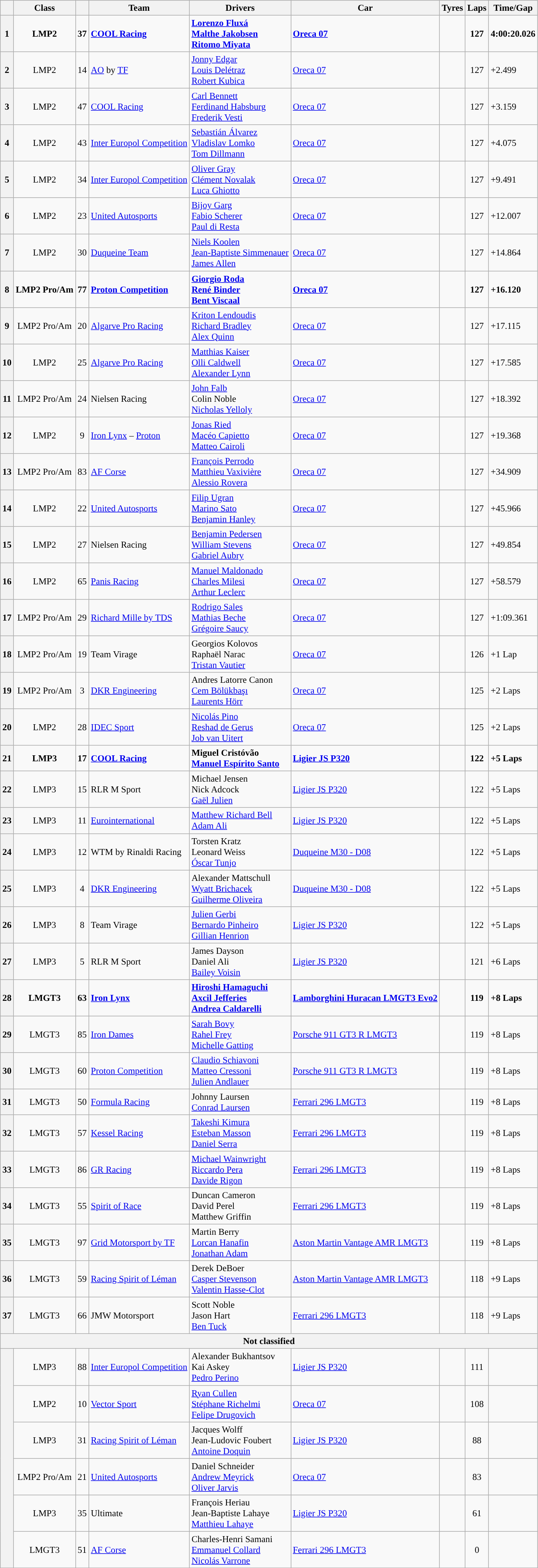<table class="wikitable" style="font-size:95%;">
<tr>
<th></th>
<th>Class</th>
<th></th>
<th>Team</th>
<th>Drivers</th>
<th>Car</th>
<th>Tyres</th>
<th>Laps</th>
<th>Time/Gap</th>
</tr>
<tr style="font-weight: bold;">
<th>1</th>
<td align="center">LMP2</td>
<td align="center">37</td>
<td> <a href='#'>COOL Racing</a></td>
<td> <a href='#'>Lorenzo Fluxá</a><br> <a href='#'>Malthe Jakobsen</a><br> <a href='#'>Ritomo Miyata</a></td>
<td><a href='#'>Oreca 07</a></td>
<td align="center"></td>
<td align="center">127</td>
<td align="center">4:00:20.026</td>
</tr>
<tr>
<th>2</th>
<td align="center">LMP2</td>
<td align="center">14</td>
<td> <a href='#'>AO</a> by <a href='#'>TF</a></td>
<td> <a href='#'>Jonny Edgar</a><br> <a href='#'>Louis Delétraz</a><br> <a href='#'>Robert Kubica</a></td>
<td><a href='#'>Oreca 07</a></td>
<td align="center"></td>
<td align="center">127</td>
<td>+2.499</td>
</tr>
<tr>
<th>3</th>
<td align="center">LMP2</td>
<td align="center">47</td>
<td> <a href='#'>COOL Racing</a></td>
<td> <a href='#'>Carl Bennett</a><br> <a href='#'>Ferdinand Habsburg</a><br> <a href='#'>Frederik Vesti</a></td>
<td><a href='#'>Oreca 07</a></td>
<td align="center"></td>
<td align="center">127</td>
<td>+3.159</td>
</tr>
<tr>
<th>4</th>
<td align="center">LMP2</td>
<td align="center">43</td>
<td> <a href='#'>Inter Europol Competition</a></td>
<td> <a href='#'>Sebastián Álvarez</a><br> <a href='#'>Vladislav Lomko</a><br> <a href='#'>Tom Dillmann</a></td>
<td><a href='#'>Oreca 07</a></td>
<td align="center"></td>
<td align="center">127</td>
<td>+4.075</td>
</tr>
<tr>
<th>5</th>
<td align="center">LMP2</td>
<td align="center">34</td>
<td> <a href='#'>Inter Europol Competition</a></td>
<td> <a href='#'>Oliver Gray</a><br> <a href='#'>Clément Novalak</a><br> <a href='#'>Luca Ghiotto</a></td>
<td><a href='#'>Oreca 07</a></td>
<td align="center"></td>
<td align="center">127</td>
<td>+9.491</td>
</tr>
<tr>
<th>6</th>
<td align="center">LMP2</td>
<td align="center">23</td>
<td> <a href='#'>United Autosports</a></td>
<td> <a href='#'>Bijoy Garg</a><br> <a href='#'>Fabio Scherer</a><br> <a href='#'>Paul di Resta</a></td>
<td><a href='#'>Oreca 07</a></td>
<td align="center"></td>
<td align="center">127</td>
<td>+12.007</td>
</tr>
<tr>
<th>7</th>
<td align="center">LMP2</td>
<td align="center">30</td>
<td> <a href='#'>Duqueine Team</a></td>
<td> <a href='#'>Niels Koolen</a><br> <a href='#'>Jean-Baptiste Simmenauer</a><br> <a href='#'>James Allen</a></td>
<td><a href='#'>Oreca 07</a></td>
<td align="center"></td>
<td align="center">127</td>
<td>+14.864</td>
</tr>
<tr style="font-weight: bold;">
<th>8</th>
<td align="center">LMP2 Pro/Am</td>
<td align="center">77</td>
<td> <a href='#'>Proton Competition</a></td>
<td> <a href='#'>Giorgio Roda</a><br> <a href='#'>René Binder</a><br> <a href='#'>Bent Viscaal</a></td>
<td><a href='#'>Oreca 07</a></td>
<td align="center"></td>
<td align="center">127</td>
<td>+16.120</td>
</tr>
<tr>
<th>9</th>
<td align="center">LMP2 Pro/Am</td>
<td align="center">20</td>
<td> <a href='#'>Algarve Pro Racing</a></td>
<td> <a href='#'>Kriton Lendoudis</a><br> <a href='#'>Richard Bradley</a><br> <a href='#'>Alex Quinn</a></td>
<td><a href='#'>Oreca 07</a></td>
<td align="center"></td>
<td align="center">127</td>
<td>+17.115</td>
</tr>
<tr>
<th>10</th>
<td align="center">LMP2</td>
<td align="center">25</td>
<td> <a href='#'>Algarve Pro Racing</a></td>
<td> <a href='#'>Matthias Kaiser</a><br> <a href='#'>Olli Caldwell</a><br> <a href='#'>Alexander Lynn</a></td>
<td><a href='#'>Oreca 07</a></td>
<td align="center"></td>
<td align="center">127</td>
<td>+17.585</td>
</tr>
<tr>
<th>11</th>
<td align="center">LMP2 Pro/Am</td>
<td align="center">24</td>
<td> Nielsen Racing</td>
<td> <a href='#'>John Falb</a><br> Colin Noble<br> <a href='#'>Nicholas Yelloly</a></td>
<td><a href='#'>Oreca 07</a></td>
<td align="center"></td>
<td align="center">127</td>
<td>+18.392</td>
</tr>
<tr>
<th>12</th>
<td align="center">LMP2</td>
<td align="center">9</td>
<td> <a href='#'>Iron Lynx</a> – <a href='#'>Proton</a></td>
<td> <a href='#'>Jonas Ried</a><br> <a href='#'>Macéo Capietto</a><br> <a href='#'>Matteo Cairoli</a></td>
<td><a href='#'>Oreca 07</a></td>
<td align="center"></td>
<td align="center">127</td>
<td>+19.368</td>
</tr>
<tr>
<th>13</th>
<td align="center">LMP2 Pro/Am</td>
<td align="center">83</td>
<td> <a href='#'>AF Corse</a></td>
<td> <a href='#'>François Perrodo</a><br> <a href='#'>Matthieu Vaxivière</a><br> <a href='#'>Alessio Rovera</a></td>
<td><a href='#'>Oreca 07</a></td>
<td align="center"></td>
<td align="center">127</td>
<td>+34.909</td>
</tr>
<tr>
<th>14</th>
<td align="center">LMP2</td>
<td align="center">22</td>
<td> <a href='#'>United Autosports</a></td>
<td> <a href='#'>Filip Ugran</a><br> <a href='#'>Marino Sato</a><br> <a href='#'>Benjamin Hanley</a></td>
<td><a href='#'>Oreca 07</a></td>
<td align="center"></td>
<td align="center">127</td>
<td>+45.966</td>
</tr>
<tr>
<th>15</th>
<td align="center">LMP2</td>
<td align="center">27</td>
<td> Nielsen Racing</td>
<td> <a href='#'>Benjamin Pedersen</a><br> <a href='#'>William Stevens</a><br> <a href='#'>Gabriel Aubry</a></td>
<td><a href='#'>Oreca 07</a></td>
<td align="center"></td>
<td align="center">127</td>
<td>+49.854</td>
</tr>
<tr>
<th>16</th>
<td align="center">LMP2</td>
<td align="center">65</td>
<td> <a href='#'>Panis Racing</a></td>
<td> <a href='#'>Manuel Maldonado</a><br> <a href='#'>Charles Milesi</a><br> <a href='#'>Arthur Leclerc</a></td>
<td><a href='#'>Oreca 07</a></td>
<td align="center"></td>
<td align="center">127</td>
<td>+58.579</td>
</tr>
<tr>
<th>17</th>
<td align="center">LMP2 Pro/Am</td>
<td align="center">29</td>
<td> <a href='#'>Richard Mille by TDS</a></td>
<td> <a href='#'>Rodrigo Sales</a><br> <a href='#'>Mathias Beche</a><br> <a href='#'>Grégoire Saucy</a></td>
<td><a href='#'>Oreca 07</a></td>
<td align="center"></td>
<td align="center">127</td>
<td>+1:09.361</td>
</tr>
<tr>
<th>18</th>
<td align="center">LMP2 Pro/Am</td>
<td align="center">19</td>
<td> Team Virage</td>
<td> Georgios Kolovos<br> Raphaël Narac<br> <a href='#'>Tristan Vautier</a></td>
<td><a href='#'>Oreca 07</a></td>
<td align="center"></td>
<td align="center">126</td>
<td>+1 Lap</td>
</tr>
<tr>
<th>19</th>
<td align="center">LMP2 Pro/Am</td>
<td align="center">3</td>
<td> <a href='#'>DKR Engineering</a></td>
<td> Andres Latorre Canon<br> <a href='#'>Cem Bölükbaşı</a><br> <a href='#'>Laurents Hörr</a></td>
<td><a href='#'>Oreca 07</a></td>
<td align="center"></td>
<td align="center">125</td>
<td>+2 Laps</td>
</tr>
<tr>
<th>20</th>
<td align="center">LMP2</td>
<td align="center">28</td>
<td> <a href='#'>IDEC Sport</a></td>
<td> <a href='#'>Nicolás Pino</a><br> <a href='#'>Reshad de Gerus</a><br> <a href='#'>Job van Uitert</a></td>
<td><a href='#'>Oreca 07</a></td>
<td align="center"></td>
<td align="center">125</td>
<td>+2 Laps</td>
</tr>
<tr style="font-weight: bold;">
<th>21</th>
<td align="center">LMP3</td>
<td align="center">17</td>
<td> <a href='#'>COOL Racing</a></td>
<td> Miguel Cristóvão<br> <a href='#'>Manuel Espírito Santo</a></td>
<td><a href='#'>Ligier JS P320</a></td>
<td align="center"></td>
<td align="center">122</td>
<td>+5 Laps</td>
</tr>
<tr>
<th>22</th>
<td align="center">LMP3</td>
<td align="center">15</td>
<td> RLR M Sport</td>
<td> Michael Jensen<br> Nick Adcock<br> <a href='#'>Gaël Julien</a></td>
<td><a href='#'>Ligier JS P320</a></td>
<td align="center"></td>
<td align="center">122</td>
<td>+5 Laps</td>
</tr>
<tr>
<th>23</th>
<td align="center">LMP3</td>
<td align="center">11</td>
<td> <a href='#'>Eurointernational</a></td>
<td> <a href='#'>Matthew Richard Bell</a><br> <a href='#'>Adam Ali</a></td>
<td><a href='#'>Ligier JS P320</a></td>
<td align="center"></td>
<td align="center">122</td>
<td>+5 Laps</td>
</tr>
<tr>
<th>24</th>
<td align="center">LMP3</td>
<td align="center">12</td>
<td> WTM by Rinaldi Racing</td>
<td> Torsten Kratz<br> Leonard Weiss<br> <a href='#'>Óscar Tunjo</a></td>
<td><a href='#'>Duqueine M30 - D08</a></td>
<td align="center"></td>
<td align="center">122</td>
<td>+5 Laps</td>
</tr>
<tr>
<th>25</th>
<td align="center">LMP3</td>
<td align="center">4</td>
<td> <a href='#'>DKR Engineering</a></td>
<td> Alexander Mattschull<br> <a href='#'>Wyatt Brichacek</a><br> <a href='#'>Guilherme Oliveira</a></td>
<td><a href='#'>Duqueine M30 - D08</a></td>
<td align="center"></td>
<td align="center">122</td>
<td>+5 Laps</td>
</tr>
<tr>
<th>26</th>
<td align="center">LMP3</td>
<td align="center">8</td>
<td> Team Virage</td>
<td> <a href='#'>Julien Gerbi</a><br> <a href='#'>Bernardo Pinheiro</a><br> <a href='#'>Gillian Henrion</a></td>
<td><a href='#'>Ligier JS P320</a></td>
<td align="center"></td>
<td align="center">122</td>
<td>+5 Laps</td>
</tr>
<tr>
<th>27</th>
<td align="center">LMP3</td>
<td align="center">5</td>
<td> RLR M Sport</td>
<td> James Dayson<br> Daniel Ali<br> <a href='#'>Bailey Voisin</a></td>
<td><a href='#'>Ligier JS P320</a></td>
<td align="center"></td>
<td align="center">121</td>
<td>+6 Laps</td>
</tr>
<tr style="font-weight: bold;">
<th>28</th>
<td align="center">LMGT3</td>
<td align="center">63</td>
<td> <a href='#'>Iron Lynx</a></td>
<td> <a href='#'>Hiroshi Hamaguchi</a><br> <a href='#'>Axcil Jefferies</a><br> <a href='#'>Andrea Caldarelli</a></td>
<td><a href='#'>Lamborghini Huracan LMGT3 Evo2</a></td>
<td align="center"></td>
<td align="center">119</td>
<td>+8 Laps</td>
</tr>
<tr>
<th>29</th>
<td align="center">LMGT3</td>
<td align="center">85</td>
<td> <a href='#'>Iron Dames</a></td>
<td> <a href='#'>Sarah Bovy</a><br> <a href='#'>Rahel Frey</a><br> <a href='#'>Michelle Gatting</a></td>
<td><a href='#'>Porsche 911 GT3 R LMGT3</a></td>
<td align="center"></td>
<td align="center">119</td>
<td>+8 Laps</td>
</tr>
<tr>
<th>30</th>
<td align="center">LMGT3</td>
<td align="center">60</td>
<td> <a href='#'>Proton Competition</a></td>
<td> <a href='#'>Claudio Schiavoni</a><br> <a href='#'>Matteo Cressoni</a><br> <a href='#'>Julien Andlauer</a></td>
<td><a href='#'>Porsche 911 GT3 R LMGT3</a></td>
<td align="center"></td>
<td align="center">119</td>
<td>+8 Laps</td>
</tr>
<tr>
<th>31</th>
<td align="center">LMGT3</td>
<td align="center">50</td>
<td> <a href='#'>Formula Racing</a></td>
<td> Johnny Laursen<br> <a href='#'>Conrad Laursen</a></td>
<td><a href='#'>Ferrari 296 LMGT3</a></td>
<td align="center"></td>
<td align="center">119</td>
<td>+8 Laps</td>
</tr>
<tr>
<th>32</th>
<td align="center">LMGT3</td>
<td align="center">57</td>
<td> <a href='#'>Kessel Racing</a></td>
<td> <a href='#'>Takeshi Kimura</a><br> <a href='#'>Esteban Masson</a><br> <a href='#'>Daniel Serra</a></td>
<td><a href='#'>Ferrari 296 LMGT3</a></td>
<td align="center"></td>
<td align="center">119</td>
<td>+8 Laps</td>
</tr>
<tr>
<th>33</th>
<td align="center">LMGT3</td>
<td align="center">86</td>
<td> <a href='#'>GR Racing</a></td>
<td> <a href='#'>Michael Wainwright</a><br> <a href='#'>Riccardo Pera</a><br> <a href='#'>Davide Rigon</a></td>
<td><a href='#'>Ferrari 296 LMGT3</a></td>
<td align="center"></td>
<td align="center">119</td>
<td>+8 Laps</td>
</tr>
<tr>
<th>34</th>
<td align="center">LMGT3</td>
<td align="center">55</td>
<td> <a href='#'>Spirit of Race</a></td>
<td> Duncan Cameron<br> David Perel<br> Matthew Griffin</td>
<td><a href='#'>Ferrari 296 LMGT3</a></td>
<td align="center"></td>
<td align="center">119</td>
<td>+8 Laps</td>
</tr>
<tr>
<th>35</th>
<td align="center">LMGT3</td>
<td align="center">97</td>
<td> <a href='#'>Grid Motorsport by TF</a></td>
<td> Martin Berry<br> <a href='#'>Lorcan Hanafin</a><br> <a href='#'>Jonathan Adam</a></td>
<td><a href='#'>Aston Martin Vantage AMR LMGT3</a></td>
<td align="center"></td>
<td align="center">119</td>
<td>+8 Laps</td>
</tr>
<tr>
<th>36</th>
<td align="center">LMGT3</td>
<td align="center">59</td>
<td> <a href='#'>Racing Spirit of Léman</a></td>
<td> Derek DeBoer<br> <a href='#'>Casper Stevenson</a><br> <a href='#'>Valentin Hasse-Clot</a></td>
<td><a href='#'>Aston Martin Vantage AMR LMGT3</a></td>
<td align="center"></td>
<td align="center">118</td>
<td>+9 Laps</td>
</tr>
<tr>
<th>37</th>
<td align="center">LMGT3</td>
<td align="center">66</td>
<td> JMW Motorsport</td>
<td> Scott Noble<br> Jason Hart<br> <a href='#'>Ben Tuck</a></td>
<td><a href='#'>Ferrari 296 LMGT3</a></td>
<td align="center"></td>
<td align="center">118</td>
<td>+9 Laps</td>
</tr>
<tr>
<th colspan="9">Not classified</th>
</tr>
<tr>
<th rowspan="6"></th>
<td align="center">LMP3</td>
<td align="center">88</td>
<td> <a href='#'>Inter Europol Competition</a></td>
<td> Alexander Bukhantsov<br> Kai Askey<br> <a href='#'>Pedro Perino</a></td>
<td><a href='#'>Ligier JS P320</a></td>
<td align="center"></td>
<td align="center">111</td>
<td></td>
</tr>
<tr>
<td align="center">LMP2</td>
<td align="center">10</td>
<td> <a href='#'>Vector Sport</a></td>
<td> <a href='#'>Ryan Cullen</a><br> <a href='#'>Stéphane Richelmi</a><br> <a href='#'>Felipe Drugovich</a></td>
<td><a href='#'>Oreca 07</a></td>
<td align="center"></td>
<td align="center">108</td>
<td></td>
</tr>
<tr>
<td align="center">LMP3</td>
<td align="center">31</td>
<td> <a href='#'>Racing Spirit of Léman</a></td>
<td> Jacques Wolff<br> Jean-Ludovic Foubert<br> <a href='#'>Antoine Doquin</a></td>
<td><a href='#'>Ligier JS P320</a></td>
<td align="center"></td>
<td align="center">88</td>
<td></td>
</tr>
<tr>
<td align="center">LMP2 Pro/Am</td>
<td align="center">21</td>
<td> <a href='#'>United Autosports</a></td>
<td> Daniel Schneider<br> <a href='#'>Andrew Meyrick</a><br> <a href='#'>Oliver Jarvis</a></td>
<td><a href='#'>Oreca 07</a></td>
<td align="center"></td>
<td align="center">83</td>
<td></td>
</tr>
<tr>
<td align="center">LMP3</td>
<td align="center">35</td>
<td> Ultimate</td>
<td> François Heriau<br> Jean-Baptiste Lahaye<br> <a href='#'>Matthieu Lahaye</a></td>
<td><a href='#'>Ligier JS P320</a></td>
<td align="center"></td>
<td align="center">61</td>
<td></td>
</tr>
<tr>
<td align="center">LMGT3</td>
<td align="center">51</td>
<td> <a href='#'>AF Corse</a></td>
<td> Charles-Henri Samani<br> <a href='#'>Emmanuel Collard</a><br> <a href='#'>Nicolás Varrone</a></td>
<td><a href='#'>Ferrari 296 LMGT3</a></td>
<td align="center"></td>
<td align="center">0</td>
<td></td>
</tr>
<tr>
</tr>
</table>
